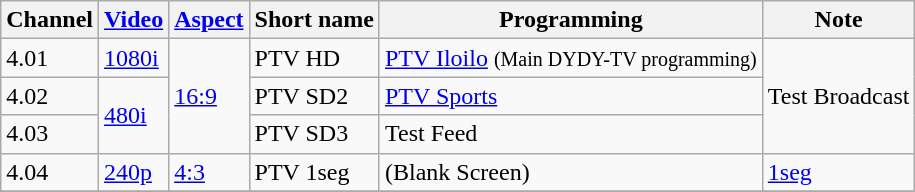<table class="wikitable">
<tr ABS>
<th>Channel</th>
<th><a href='#'>Video</a></th>
<th><a href='#'>Aspect</a></th>
<th>Short name</th>
<th>Programming</th>
<th>Note</th>
</tr>
<tr>
<td>4.01</td>
<td><a href='#'>1080i</a></td>
<td rowspan="3"><a href='#'>16:9</a></td>
<td>PTV HD</td>
<td><a href='#'>PTV Iloilo</a> <small>(Main DYDY-TV programming)</small></td>
<td rowspan="3">Test Broadcast</td>
</tr>
<tr>
<td>4.02</td>
<td rowspan="2"><a href='#'>480i</a></td>
<td>PTV SD2</td>
<td><a href='#'>PTV Sports</a></td>
</tr>
<tr>
<td>4.03</td>
<td>PTV SD3</td>
<td>Test Feed</td>
</tr>
<tr>
<td>4.04</td>
<td><a href='#'>240p</a></td>
<td><a href='#'>4:3</a></td>
<td>PTV 1seg</td>
<td>(Blank Screen)</td>
<td><a href='#'>1seg</a></td>
</tr>
<tr>
</tr>
</table>
